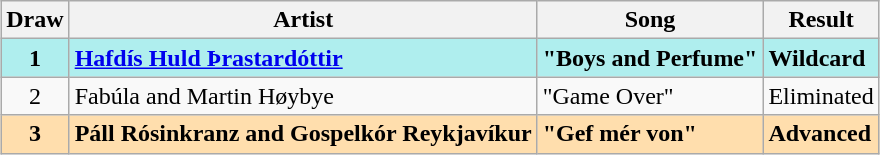<table class="sortable wikitable" style="margin: 1em auto 1em auto; text-align:center">
<tr>
<th>Draw</th>
<th>Artist</th>
<th>Song</th>
<th>Result</th>
</tr>
<tr style="font-weight:bold; background:paleturquoise;">
<td>1</td>
<td align="left"><a href='#'>Hafdís Huld Þrastardóttir</a></td>
<td align="left">"Boys and Perfume"</td>
<td align="left">Wildcard</td>
</tr>
<tr>
<td>2</td>
<td align="left">Fabúla and Martin Høybye</td>
<td align="left">"Game Over"</td>
<td align="left">Eliminated</td>
</tr>
<tr style="font-weight:bold; background:navajowhite;">
<td>3</td>
<td align="left">Páll Rósinkranz and Gospelkór Reykjavíkur</td>
<td align="left">"Gef mér von"</td>
<td align="left">Advanced</td>
</tr>
</table>
